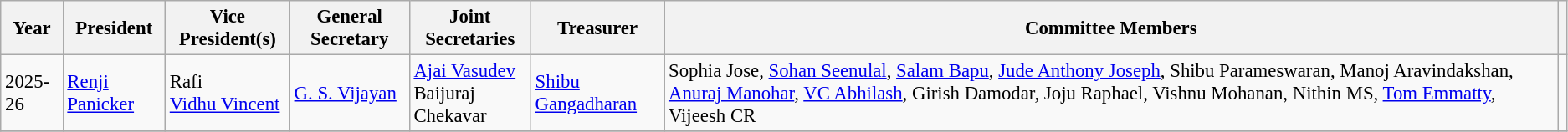<table class="wikitable sortable" style="font-size: 95%;">
<tr>
<th>Year</th>
<th>President</th>
<th>Vice President(s)</th>
<th>General Secretary</th>
<th>Joint Secretaries</th>
<th>Treasurer</th>
<th>Committee Members</th>
<th></th>
</tr>
<tr>
<td>2025-26</td>
<td><a href='#'>Renji Panicker</a></td>
<td>Rafi<br><a href='#'>Vidhu Vincent</a></td>
<td><a href='#'>G. S. Vijayan</a></td>
<td><a href='#'>Ajai Vasudev</a><br>Baijuraj Chekavar</td>
<td><a href='#'>Shibu Gangadharan</a></td>
<td>Sophia Jose, <a href='#'>Sohan Seenulal</a>, <a href='#'>Salam Bapu</a>, <a href='#'>Jude Anthony Joseph</a>, Shibu Parameswaran, Manoj Aravindakshan, <a href='#'>Anuraj Manohar</a>, <a href='#'>VC Abhilash</a>, Girish Damodar, Joju Raphael, Vishnu Mohanan, Nithin MS, <a href='#'>Tom Emmatty</a>, Vijeesh CR</td>
<td></td>
</tr>
<tr>
</tr>
</table>
